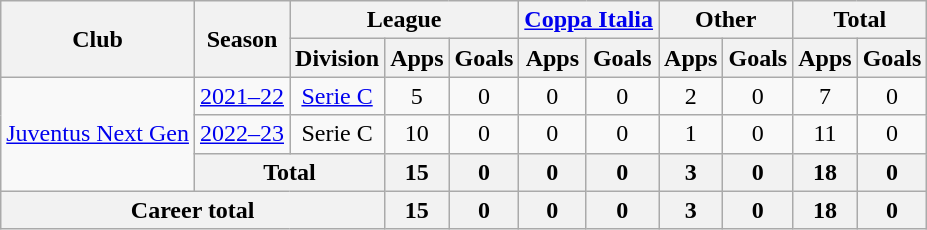<table class="wikitable" style="text-align:center">
<tr>
<th rowspan="2">Club</th>
<th rowspan="2">Season</th>
<th colspan="3">League</th>
<th colspan="2"><a href='#'>Coppa Italia</a></th>
<th colspan="2">Other</th>
<th colspan="2">Total</th>
</tr>
<tr>
<th>Division</th>
<th>Apps</th>
<th>Goals</th>
<th>Apps</th>
<th>Goals</th>
<th>Apps</th>
<th>Goals</th>
<th>Apps</th>
<th>Goals</th>
</tr>
<tr>
<td rowspan="3"><a href='#'>Juventus Next Gen</a></td>
<td><a href='#'>2021–22</a></td>
<td><a href='#'>Serie C</a></td>
<td>5</td>
<td>0</td>
<td>0</td>
<td>0</td>
<td>2</td>
<td>0</td>
<td>7</td>
<td>0</td>
</tr>
<tr>
<td><a href='#'>2022–23</a></td>
<td>Serie C</td>
<td>10</td>
<td>0</td>
<td>0</td>
<td>0</td>
<td>1</td>
<td>0</td>
<td>11</td>
<td>0</td>
</tr>
<tr>
<th colspan="2">Total</th>
<th>15</th>
<th>0</th>
<th>0</th>
<th>0</th>
<th>3</th>
<th>0</th>
<th>18</th>
<th>0</th>
</tr>
<tr>
<th colspan="3">Career total</th>
<th>15</th>
<th>0</th>
<th>0</th>
<th>0</th>
<th>3</th>
<th>0</th>
<th>18</th>
<th>0</th>
</tr>
</table>
